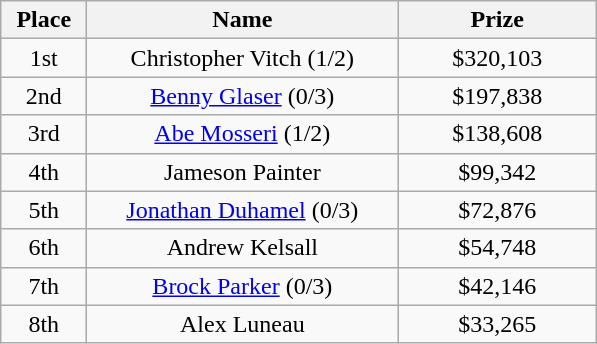<table class="wikitable">
<tr>
<th width="50">Place</th>
<th width="200">Name</th>
<th width="125">Prize</th>
</tr>
<tr>
<td align = "center">1st</td>
<td align = "center">Christopher Vitch (1/2)</td>
<td align = "center">$320,103</td>
</tr>
<tr>
<td align = "center">2nd</td>
<td align = "center"><a href='#'>Benny Glaser</a> (0/3)</td>
<td align = "center">$197,838</td>
</tr>
<tr>
<td align = "center">3rd</td>
<td align = "center"><a href='#'>Abe Mosseri</a> (1/2)</td>
<td align = "center">$138,608</td>
</tr>
<tr>
<td align = "center">4th</td>
<td align = "center">Jameson Painter</td>
<td align = "center">$99,342</td>
</tr>
<tr>
<td align = "center">5th</td>
<td align = "center"><a href='#'>Jonathan Duhamel</a> (0/3)</td>
<td align = "center">$72,876</td>
</tr>
<tr>
<td align = "center">6th</td>
<td align = "center">Andrew Kelsall</td>
<td align = "center">$54,748</td>
</tr>
<tr>
<td align = "center">7th</td>
<td align = "center"><a href='#'>Brock Parker</a> (0/3)</td>
<td align = "center">$42,146</td>
</tr>
<tr>
<td align = "center">8th</td>
<td align = "center">Alex Luneau</td>
<td align = "center">$33,265</td>
</tr>
</table>
